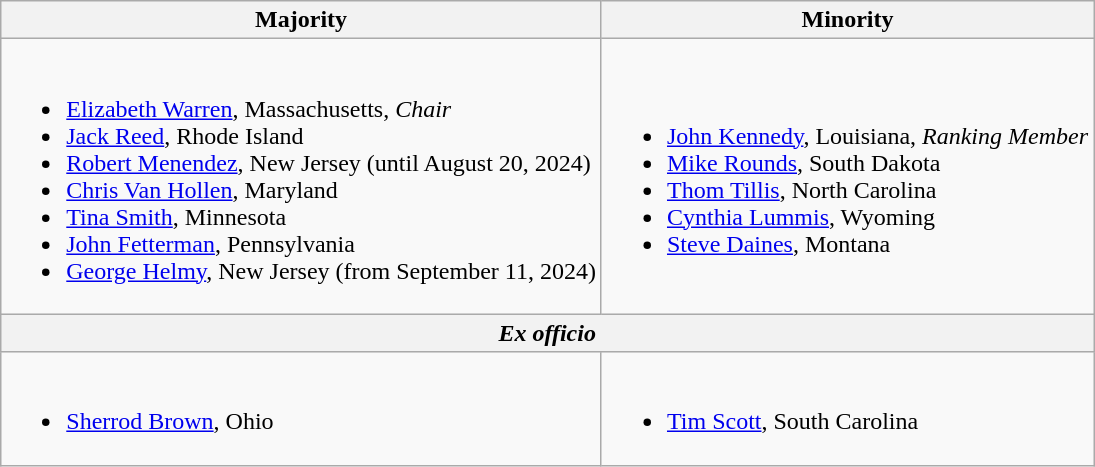<table class=wikitable>
<tr>
<th>Majority</th>
<th>Minority</th>
</tr>
<tr>
<td><br><ul><li><a href='#'>Elizabeth Warren</a>, Massachusetts, <em>Chair</em></li><li><a href='#'>Jack Reed</a>, Rhode Island</li><li><a href='#'>Robert Menendez</a>, New Jersey (until August 20, 2024)</li><li><a href='#'>Chris Van Hollen</a>, Maryland</li><li><a href='#'>Tina Smith</a>, Minnesota</li><li><a href='#'>John Fetterman</a>, Pennsylvania</li><li><a href='#'>George Helmy</a>, New Jersey (from September 11, 2024)</li></ul></td>
<td><br><ul><li><a href='#'>John Kennedy</a>, Louisiana, <em>Ranking Member</em></li><li><a href='#'>Mike Rounds</a>, South Dakota</li><li><a href='#'>Thom Tillis</a>, North Carolina</li><li><a href='#'>Cynthia Lummis</a>, Wyoming</li><li><a href='#'>Steve Daines</a>, Montana</li></ul></td>
</tr>
<tr>
<th colspan=2><em>Ex officio</em></th>
</tr>
<tr>
<td><br><ul><li><a href='#'>Sherrod Brown</a>, Ohio</li></ul></td>
<td><br><ul><li><a href='#'>Tim Scott</a>, South Carolina</li></ul></td>
</tr>
</table>
